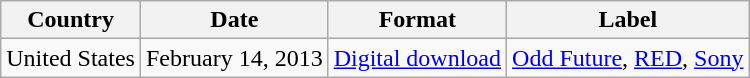<table class="wikitable">
<tr>
<th>Country</th>
<th>Date</th>
<th>Format</th>
<th>Label</th>
</tr>
<tr>
<td>United States</td>
<td>February 14, 2013</td>
<td><a href='#'>Digital download</a></td>
<td><a href='#'>Odd Future</a>, <a href='#'>RED</a>, <a href='#'>Sony</a></td>
</tr>
</table>
